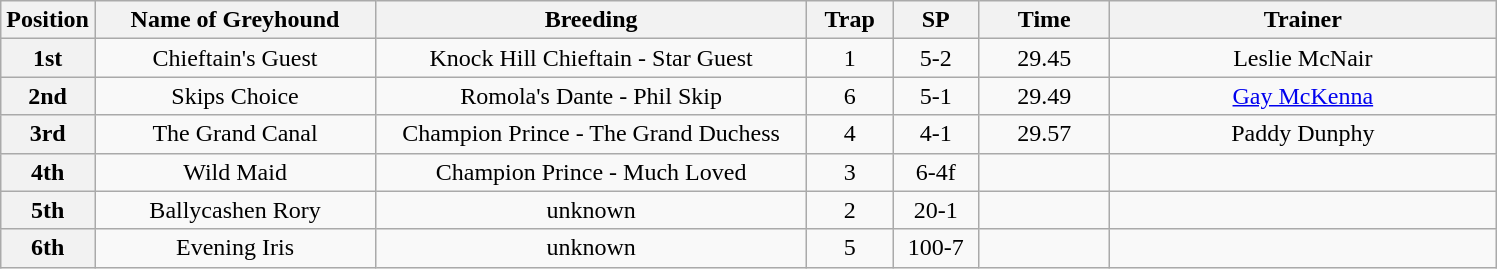<table class="wikitable" style="text-align: center">
<tr>
<th !width=50>Position</th>
<th width=180>Name of Greyhound</th>
<th width=280>Breeding</th>
<th width=50>Trap</th>
<th width=50>SP</th>
<th width=80>Time</th>
<th width=250>Trainer</th>
</tr>
<tr>
<th>1st</th>
<td>Chieftain's Guest</td>
<td>Knock Hill Chieftain - Star Guest</td>
<td>1</td>
<td>5-2</td>
<td>29.45</td>
<td>Leslie McNair</td>
</tr>
<tr>
<th>2nd</th>
<td>Skips Choice</td>
<td>Romola's Dante - Phil Skip</td>
<td>6</td>
<td>5-1</td>
<td>29.49</td>
<td><a href='#'>Gay McKenna</a></td>
</tr>
<tr>
<th>3rd</th>
<td>The Grand Canal</td>
<td>Champion Prince - The Grand Duchess</td>
<td>4</td>
<td>4-1</td>
<td>29.57</td>
<td>Paddy Dunphy</td>
</tr>
<tr>
<th>4th</th>
<td>Wild Maid</td>
<td>Champion Prince - Much Loved</td>
<td>3</td>
<td>6-4f</td>
<td></td>
<td></td>
</tr>
<tr>
<th>5th</th>
<td>Ballycashen Rory</td>
<td>unknown</td>
<td>2</td>
<td>20-1</td>
<td></td>
<td></td>
</tr>
<tr>
<th>6th</th>
<td>Evening Iris</td>
<td>unknown</td>
<td>5</td>
<td>100-7</td>
<td></td>
<td></td>
</tr>
</table>
